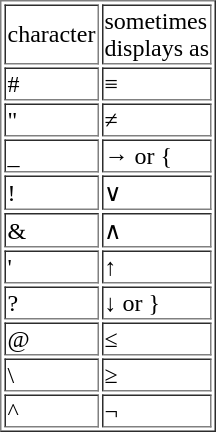<table border="1">
<tr>
<td>character</td>
<td>sometimes<br>displays as</td>
</tr>
<tr>
<td>#</td>
<td>≡</td>
</tr>
<tr>
<td>"</td>
<td>≠</td>
</tr>
<tr>
<td>_</td>
<td>→ or {</td>
</tr>
<tr>
<td>!</td>
<td>∨</td>
</tr>
<tr>
<td>&</td>
<td>∧</td>
</tr>
<tr>
<td>'</td>
<td>↑</td>
</tr>
<tr>
<td>?</td>
<td>↓ or }</td>
</tr>
<tr>
<td>@</td>
<td>≤</td>
</tr>
<tr>
<td>\</td>
<td>≥</td>
</tr>
<tr>
<td>^</td>
<td>¬</td>
</tr>
</table>
